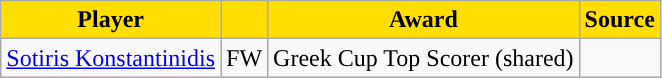<table class="wikitable">
<tr>
<th style="background:#FFDE00">Player</th>
<th style="background:#FFDE00"></th>
<th style="background:#FFDE00">Award</th>
<th style="background:#FFDE00">Source</th>
</tr>
<tr>
<td> <a href='#'>Sotiris Konstantinidis</a></td>
<td align="center">FW</td>
<td align="center">Greek Cup Top Scorer (shared)</td>
<td align="center"></td>
</tr>
</table>
